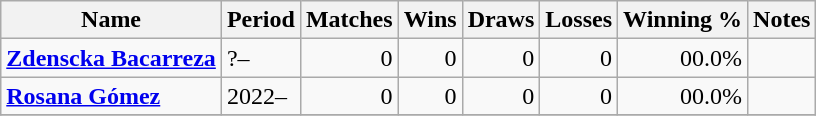<table class="wikitable" style="text-align: right;">
<tr>
<th>Name</th>
<th>Period</th>
<th>Matches</th>
<th>Wins</th>
<th>Draws</th>
<th>Losses</th>
<th>Winning %</th>
<th>Notes<br></th>
</tr>
<tr>
<td style="text-align: left;"><strong><a href='#'>Zdenscka Bacarreza</a></strong></td>
<td style="text-align: left;">?–</td>
<td>0</td>
<td>0</td>
<td>0</td>
<td>0</td>
<td>00.0%</td>
<td></td>
</tr>
<tr>
<td style="text-align: left;"> <strong><a href='#'>Rosana Gómez</a></strong></td>
<td style="text-align: left;">2022–</td>
<td>0</td>
<td>0</td>
<td>0</td>
<td>0</td>
<td>00.0%</td>
<td></td>
</tr>
<tr>
</tr>
</table>
